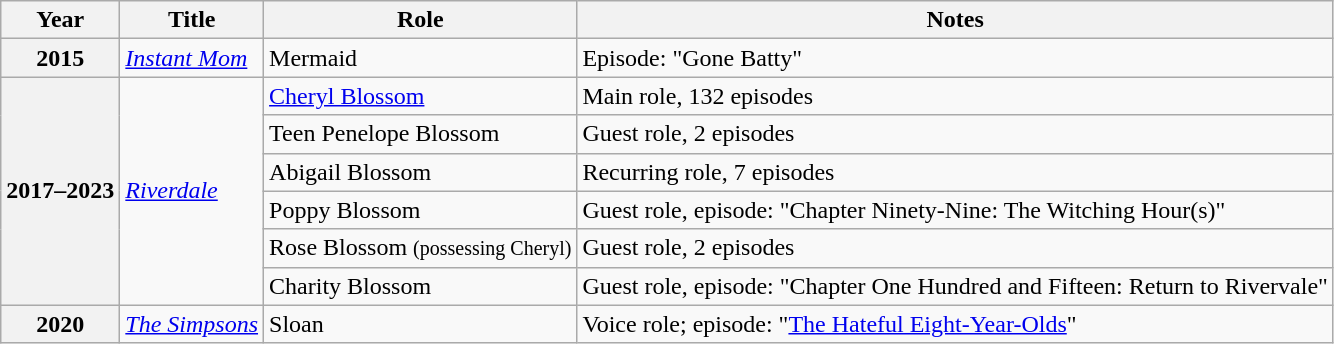<table class="wikitable plainrowheaders sortable">
<tr>
<th scope="col">Year</th>
<th scope="col">Title</th>
<th scope="col">Role</th>
<th scope="col" class="unsortable">Notes</th>
</tr>
<tr>
<th scope="row">2015</th>
<td><em><a href='#'>Instant Mom</a></em></td>
<td>Mermaid</td>
<td>Episode: "Gone Batty"</td>
</tr>
<tr>
<th scope="row" rowspan="6">2017–2023</th>
<td rowspan="6"><em><a href='#'>Riverdale</a></em></td>
<td><a href='#'>Cheryl Blossom</a></td>
<td>Main role, 132 episodes</td>
</tr>
<tr>
<td>Teen Penelope Blossom</td>
<td>Guest role, 2 episodes</td>
</tr>
<tr>
<td>Abigail Blossom</td>
<td>Recurring role, 7 episodes</td>
</tr>
<tr>
<td>Poppy Blossom</td>
<td>Guest role, episode: "Chapter Ninety-Nine: The Witching Hour(s)"</td>
</tr>
<tr>
<td>Rose Blossom <small>(possessing Cheryl)</small></td>
<td>Guest role, 2 episodes</td>
</tr>
<tr>
<td>Charity Blossom</td>
<td>Guest role, episode: "Chapter One Hundred and Fifteen: Return to Rivervale"</td>
</tr>
<tr>
<th scope="row">2020</th>
<td data-sort-value="Simpsons, The"><em><a href='#'>The Simpsons</a></em></td>
<td>Sloan</td>
<td>Voice role; episode: "<a href='#'>The Hateful Eight-Year-Olds</a>"</td>
</tr>
</table>
